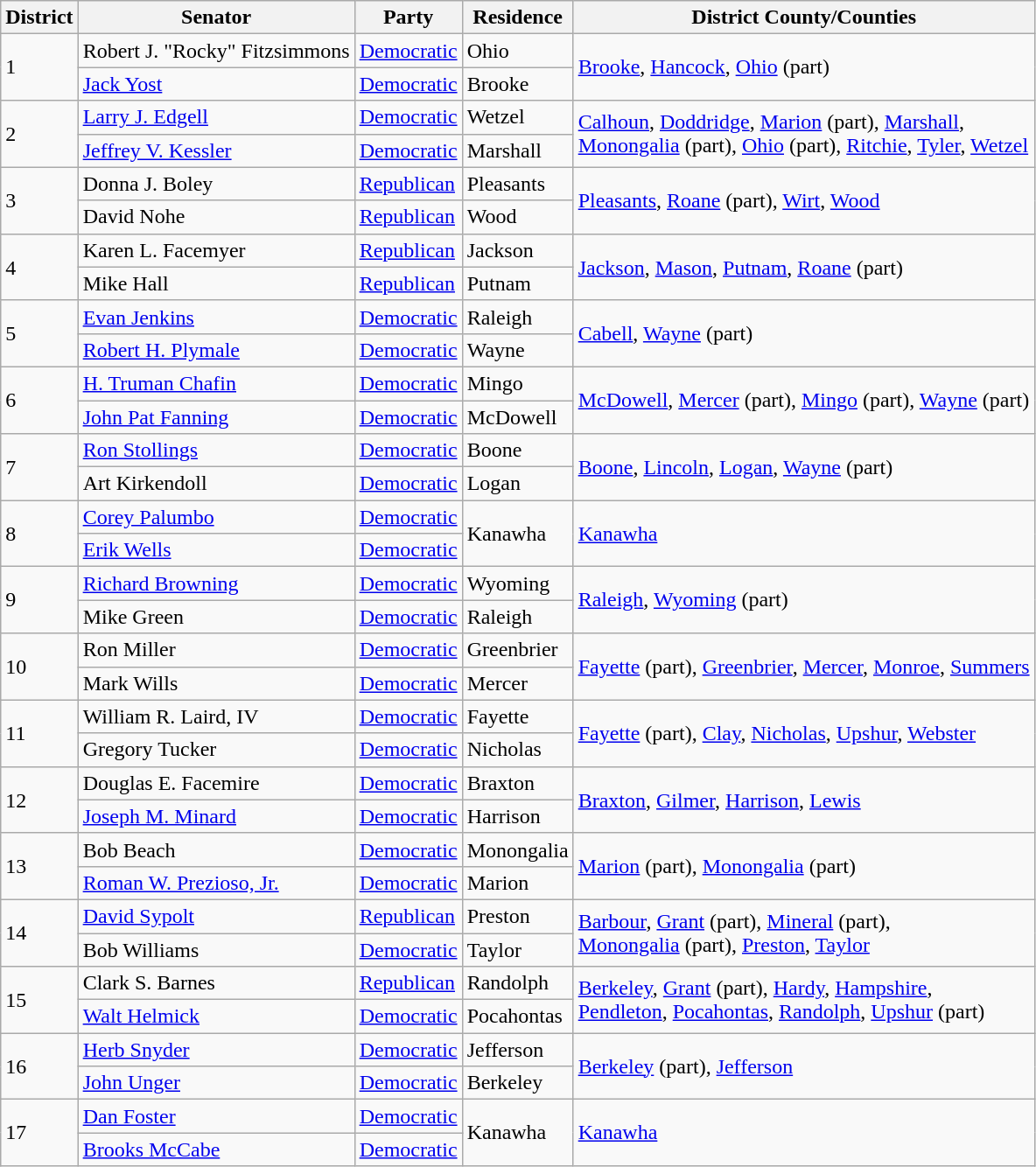<table class=wikitable>
<tr>
<th>District</th>
<th>Senator</th>
<th>Party</th>
<th>Residence</th>
<th>District County/Counties</th>
</tr>
<tr>
<td rowspan=2>1</td>
<td>Robert J. "Rocky" Fitzsimmons</td>
<td><a href='#'>Democratic</a></td>
<td>Ohio</td>
<td rowspan=2><a href='#'>Brooke</a>, <a href='#'>Hancock</a>, <a href='#'>Ohio</a> (part)</td>
</tr>
<tr>
<td><a href='#'>Jack Yost</a></td>
<td><a href='#'>Democratic</a></td>
<td>Brooke</td>
</tr>
<tr>
<td rowspan=2>2</td>
<td><a href='#'>Larry J. Edgell</a></td>
<td><a href='#'>Democratic</a></td>
<td>Wetzel</td>
<td rowspan=2><a href='#'>Calhoun</a>, <a href='#'>Doddridge</a>, <a href='#'>Marion</a> (part), <a href='#'>Marshall</a>,<br> <a href='#'>Monongalia</a> (part), <a href='#'>Ohio</a> (part), <a href='#'>Ritchie</a>, <a href='#'>Tyler</a>, <a href='#'>Wetzel</a></td>
</tr>
<tr>
<td><a href='#'>Jeffrey V. Kessler</a></td>
<td><a href='#'>Democratic</a></td>
<td>Marshall</td>
</tr>
<tr>
<td rowspan=2>3</td>
<td>Donna J. Boley</td>
<td><a href='#'>Republican</a></td>
<td>Pleasants</td>
<td rowspan=2><a href='#'>Pleasants</a>, <a href='#'>Roane</a> (part), <a href='#'>Wirt</a>, <a href='#'>Wood</a></td>
</tr>
<tr>
<td>David Nohe</td>
<td><a href='#'>Republican</a></td>
<td>Wood</td>
</tr>
<tr>
<td rowspan=2>4</td>
<td>Karen L. Facemyer</td>
<td><a href='#'>Republican</a></td>
<td>Jackson</td>
<td rowspan=2><a href='#'>Jackson</a>, <a href='#'>Mason</a>, <a href='#'>Putnam</a>, <a href='#'>Roane</a> (part)</td>
</tr>
<tr>
<td>Mike Hall</td>
<td><a href='#'>Republican</a></td>
<td>Putnam</td>
</tr>
<tr>
<td rowspan=2>5</td>
<td><a href='#'>Evan Jenkins</a></td>
<td><a href='#'>Democratic</a></td>
<td>Raleigh</td>
<td rowspan=2><a href='#'>Cabell</a>, <a href='#'>Wayne</a> (part)</td>
</tr>
<tr>
<td><a href='#'>Robert H. Plymale</a></td>
<td><a href='#'>Democratic</a></td>
<td>Wayne</td>
</tr>
<tr>
<td rowspan=2>6</td>
<td><a href='#'>H. Truman Chafin</a></td>
<td><a href='#'>Democratic</a></td>
<td>Mingo</td>
<td rowspan=2><a href='#'>McDowell</a>, <a href='#'>Mercer</a> (part), <a href='#'>Mingo</a> (part), <a href='#'>Wayne</a> (part)</td>
</tr>
<tr>
<td><a href='#'>John Pat Fanning</a></td>
<td><a href='#'>Democratic</a></td>
<td>McDowell</td>
</tr>
<tr>
<td rowspan=2>7</td>
<td><a href='#'>Ron Stollings</a></td>
<td><a href='#'>Democratic</a></td>
<td>Boone</td>
<td rowspan=2><a href='#'>Boone</a>, <a href='#'>Lincoln</a>, <a href='#'>Logan</a>, <a href='#'>Wayne</a> (part)</td>
</tr>
<tr>
<td>Art Kirkendoll</td>
<td><a href='#'>Democratic</a></td>
<td>Logan</td>
</tr>
<tr>
<td rowspan=2>8</td>
<td><a href='#'>Corey Palumbo</a></td>
<td><a href='#'>Democratic</a></td>
<td rowspan=2>Kanawha</td>
<td rowspan=2><a href='#'>Kanawha</a></td>
</tr>
<tr>
<td><a href='#'>Erik Wells</a></td>
<td><a href='#'>Democratic</a></td>
</tr>
<tr>
<td rowspan=2>9</td>
<td><a href='#'>Richard Browning</a></td>
<td><a href='#'>Democratic</a></td>
<td>Wyoming</td>
<td rowspan=2><a href='#'>Raleigh</a>, <a href='#'>Wyoming</a> (part)</td>
</tr>
<tr>
<td>Mike Green</td>
<td><a href='#'>Democratic</a></td>
<td>Raleigh</td>
</tr>
<tr>
<td rowspan=2>10</td>
<td>Ron Miller</td>
<td><a href='#'>Democratic</a></td>
<td>Greenbrier</td>
<td rowspan=2><a href='#'>Fayette</a> (part), <a href='#'>Greenbrier</a>, <a href='#'>Mercer</a>, <a href='#'>Monroe</a>, <a href='#'>Summers</a></td>
</tr>
<tr>
<td>Mark Wills</td>
<td><a href='#'>Democratic</a></td>
<td>Mercer</td>
</tr>
<tr>
<td rowspan=2>11</td>
<td>William R. Laird, IV</td>
<td><a href='#'>Democratic</a></td>
<td>Fayette</td>
<td rowspan=2><a href='#'>Fayette</a> (part), <a href='#'>Clay</a>, <a href='#'>Nicholas</a>, <a href='#'>Upshur</a>, <a href='#'>Webster</a></td>
</tr>
<tr>
<td>Gregory Tucker</td>
<td><a href='#'>Democratic</a></td>
<td>Nicholas</td>
</tr>
<tr>
<td rowspan=2>12</td>
<td>Douglas E. Facemire</td>
<td><a href='#'>Democratic</a></td>
<td>Braxton</td>
<td rowspan=2><a href='#'>Braxton</a>, <a href='#'>Gilmer</a>, <a href='#'>Harrison</a>, <a href='#'>Lewis</a></td>
</tr>
<tr>
<td><a href='#'>Joseph M. Minard</a></td>
<td><a href='#'>Democratic</a></td>
<td>Harrison</td>
</tr>
<tr>
<td rowspan=2>13</td>
<td>Bob Beach</td>
<td><a href='#'>Democratic</a></td>
<td>Monongalia</td>
<td rowspan=2><a href='#'>Marion</a> (part), <a href='#'>Monongalia</a> (part)</td>
</tr>
<tr>
<td><a href='#'>Roman W. Prezioso, Jr.</a></td>
<td><a href='#'>Democratic</a></td>
<td>Marion</td>
</tr>
<tr>
<td rowspan=2>14</td>
<td><a href='#'>David Sypolt</a></td>
<td><a href='#'>Republican</a></td>
<td>Preston</td>
<td rowspan=2><a href='#'>Barbour</a>, <a href='#'>Grant</a> (part), <a href='#'>Mineral</a> (part),<br> <a href='#'>Monongalia</a> (part), <a href='#'>Preston</a>, <a href='#'>Taylor</a></td>
</tr>
<tr>
<td>Bob Williams</td>
<td><a href='#'>Democratic</a></td>
<td>Taylor</td>
</tr>
<tr>
<td rowspan=2>15</td>
<td>Clark S. Barnes</td>
<td><a href='#'>Republican</a></td>
<td>Randolph</td>
<td rowspan=2><a href='#'>Berkeley</a>, <a href='#'>Grant</a> (part), <a href='#'>Hardy</a>, <a href='#'>Hampshire</a>,<br> <a href='#'>Pendleton</a>, <a href='#'>Pocahontas</a>, <a href='#'>Randolph</a>, <a href='#'>Upshur</a> (part)</td>
</tr>
<tr>
<td><a href='#'>Walt Helmick</a></td>
<td><a href='#'>Democratic</a></td>
<td>Pocahontas</td>
</tr>
<tr>
<td rowspan=2>16</td>
<td><a href='#'>Herb Snyder</a></td>
<td><a href='#'>Democratic</a></td>
<td>Jefferson</td>
<td rowspan=2><a href='#'>Berkeley</a> (part), <a href='#'>Jefferson</a></td>
</tr>
<tr>
<td><a href='#'>John Unger</a></td>
<td><a href='#'>Democratic</a></td>
<td>Berkeley</td>
</tr>
<tr>
<td rowspan=4>17</td>
<td><a href='#'>Dan Foster</a></td>
<td><a href='#'>Democratic</a></td>
<td rowspan=2>Kanawha</td>
<td rowspan=4><a href='#'>Kanawha</a></td>
</tr>
<tr>
<td><a href='#'>Brooks McCabe</a></td>
<td><a href='#'>Democratic</a></td>
</tr>
</table>
